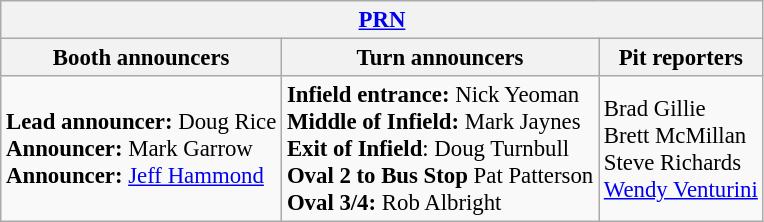<table class="wikitable" style="font-size: 95%">
<tr>
<th colspan="3"><a href='#'>PRN</a></th>
</tr>
<tr>
<th>Booth announcers</th>
<th>Turn announcers</th>
<th>Pit reporters</th>
</tr>
<tr>
<td><strong>Lead announcer:</strong> Doug Rice<br><strong>Announcer:</strong> Mark Garrow<br><strong>Announcer:</strong> <a href='#'>Jeff Hammond</a></td>
<td><strong>Infield entrance:</strong> Nick Yeoman<br><strong>Middle of Infield:</strong> Mark Jaynes<br><strong>Exit of Infield</strong>: Doug Turnbull<br><strong>Oval 2 to Bus Stop</strong> Pat Patterson<br><strong>Oval 3/4:</strong> Rob Albright</td>
<td>Brad Gillie<br>Brett McMillan<br>Steve Richards<br><a href='#'>Wendy Venturini</a></td>
</tr>
</table>
